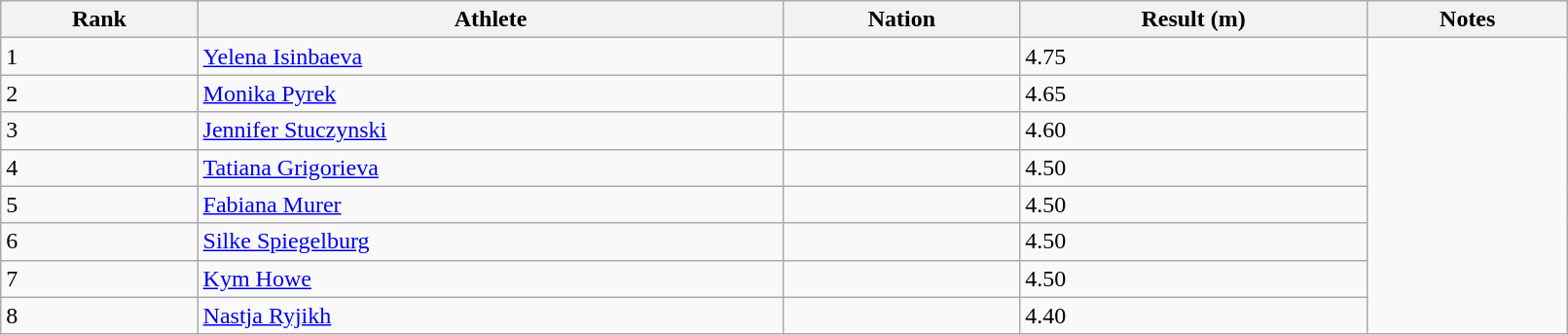<table class="wikitable" style="text=align:center;" width=85%>
<tr>
<th>Rank</th>
<th>Athlete</th>
<th>Nation</th>
<th>Result (m)</th>
<th>Notes</th>
</tr>
<tr>
<td>1</td>
<td><a href='#'>Yelena Isinbaeva</a></td>
<td></td>
<td>4.75</td>
</tr>
<tr>
<td>2</td>
<td><a href='#'>Monika Pyrek</a></td>
<td></td>
<td>4.65</td>
</tr>
<tr>
<td>3</td>
<td><a href='#'>Jennifer Stuczynski</a></td>
<td></td>
<td>4.60</td>
</tr>
<tr>
<td>4</td>
<td><a href='#'>Tatiana Grigorieva</a></td>
<td></td>
<td>4.50</td>
</tr>
<tr>
<td>5</td>
<td><a href='#'>Fabiana Murer</a></td>
<td></td>
<td>4.50</td>
</tr>
<tr>
<td>6</td>
<td><a href='#'>Silke Spiegelburg</a></td>
<td></td>
<td>4.50</td>
</tr>
<tr>
<td>7</td>
<td><a href='#'>Kym Howe</a></td>
<td></td>
<td>4.50</td>
</tr>
<tr>
<td>8</td>
<td><a href='#'>Nastja Ryjikh</a></td>
<td></td>
<td>4.40</td>
</tr>
</table>
